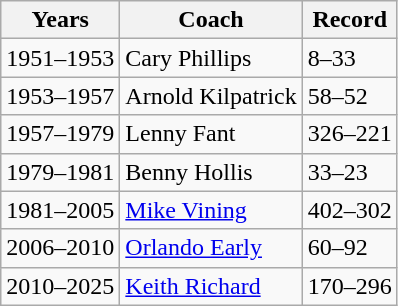<table class="wikitable">
<tr>
<th>Years</th>
<th>Coach</th>
<th>Record</th>
</tr>
<tr>
<td>1951–1953</td>
<td>Cary Phillips</td>
<td>8–33</td>
</tr>
<tr>
<td>1953–1957</td>
<td>Arnold Kilpatrick</td>
<td>58–52</td>
</tr>
<tr>
<td>1957–1979</td>
<td>Lenny Fant</td>
<td>326–221</td>
</tr>
<tr>
<td>1979–1981</td>
<td>Benny Hollis</td>
<td>33–23</td>
</tr>
<tr>
<td>1981–2005</td>
<td><a href='#'>Mike Vining</a></td>
<td>402–302</td>
</tr>
<tr>
<td>2006–2010</td>
<td><a href='#'>Orlando Early</a></td>
<td>60–92</td>
</tr>
<tr>
<td>2010–2025</td>
<td><a href='#'>Keith Richard</a></td>
<td>170–296</td>
</tr>
</table>
